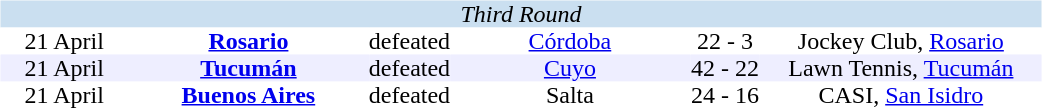<table width=700>
<tr>
<td width=700 valign="top"><br><table border=0 cellspacing=0 cellpadding=0 style="font-size: 100%; border-collapse: collapse;" width=100%>
<tr bgcolor="#CADFF0">
<td style="font-size:100%"; align="center" colspan="6"><em>Third Round</em></td>
</tr>
<tr align=center bgcolor=#FFFFFF>
<td width=90>21 April</td>
<td width=170><strong><a href='#'>Rosario</a></strong></td>
<td width=20>defeated</td>
<td width=170><a href='#'>Córdoba</a></td>
<td width=50>22 - 3</td>
<td width=200>Jockey Club, <a href='#'>Rosario</a></td>
</tr>
<tr align=center bgcolor=#EEEEFF>
<td width=90>21 April</td>
<td width=170><strong><a href='#'>Tucumán</a></strong></td>
<td width=20>defeated</td>
<td width=170><a href='#'>Cuyo</a></td>
<td width=50>42 - 22</td>
<td width=200>Lawn Tennis, <a href='#'>Tucumán</a></td>
</tr>
<tr align=center bgcolor=#FFFFFF>
<td width=90>21 April</td>
<td width=170><strong><a href='#'>Buenos Aires</a></strong></td>
<td width=20>defeated</td>
<td width=170>Salta</td>
<td width=50>24 - 16</td>
<td width=200>CASI, <a href='#'>San Isidro</a></td>
</tr>
</table>
</td>
</tr>
</table>
